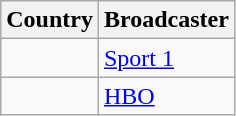<table class="wikitable">
<tr>
<th align=center>Country</th>
<th align=center>Broadcaster</th>
</tr>
<tr>
<td></td>
<td><a href='#'>Sport 1</a></td>
</tr>
<tr>
<td></td>
<td><a href='#'>HBO</a></td>
</tr>
</table>
